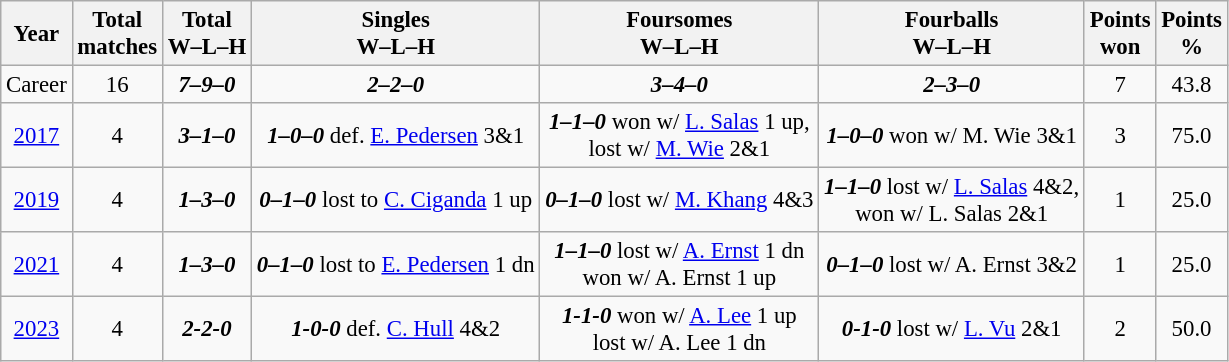<table class="wikitable" style="text-align:center; font-size: 95%;">
<tr>
<th>Year</th>
<th>Total<br>matches</th>
<th>Total<br>W–L–H</th>
<th>Singles<br>W–L–H</th>
<th>Foursomes<br>W–L–H</th>
<th>Fourballs<br>W–L–H</th>
<th>Points<br>won</th>
<th>Points<br>%</th>
</tr>
<tr>
<td>Career</td>
<td>16</td>
<td><strong><em>7–9–0</em></strong></td>
<td><strong><em>2–2–0</em></strong></td>
<td><strong><em>3–4–0</em></strong></td>
<td><strong><em>2–3–0</em></strong></td>
<td>7</td>
<td>43.8</td>
</tr>
<tr>
<td><a href='#'>2017</a></td>
<td>4</td>
<td><strong><em>3–1–0</em></strong></td>
<td><strong><em>1–0–0</em></strong> def. <a href='#'>E. Pedersen</a> 3&1</td>
<td><strong><em>1–1–0</em></strong> won w/ <a href='#'>L. Salas</a> 1 up,<br>lost w/ <a href='#'>M. Wie</a> 2&1</td>
<td><strong><em>1–0–0</em></strong> won w/ M. Wie 3&1</td>
<td>3</td>
<td>75.0</td>
</tr>
<tr>
<td><a href='#'>2019</a></td>
<td>4</td>
<td><strong><em>1–3–0</em></strong></td>
<td><strong><em>0–1–0</em></strong> lost to <a href='#'>C. Ciganda</a> 1 up</td>
<td><strong><em>0–1–0</em></strong> lost w/ <a href='#'>M. Khang</a> 4&3</td>
<td><strong><em>1–1–0</em></strong> lost w/ <a href='#'>L. Salas</a> 4&2,<br> won w/ L. Salas 2&1</td>
<td>1</td>
<td>25.0</td>
</tr>
<tr>
<td><a href='#'>2021</a></td>
<td>4</td>
<td><strong><em>1–3–0</em></strong></td>
<td><strong><em>0–1–0</em></strong> lost to <a href='#'>E. Pedersen</a> 1 dn</td>
<td><strong><em>1–1–0</em></strong> lost w/ <a href='#'>A. Ernst</a> 1 dn<br>won w/ A. Ernst 1 up</td>
<td><strong><em>0–1–0</em></strong> lost w/ A. Ernst 3&2</td>
<td>1</td>
<td>25.0</td>
</tr>
<tr>
<td><a href='#'>2023</a></td>
<td>4</td>
<td><strong><em>2-2-0</em></strong></td>
<td><strong><em>1-0-0</em></strong> def. <a href='#'>C. Hull</a> 4&2</td>
<td><strong><em>1-1-0</em></strong> won w/ <a href='#'>A. Lee</a> 1 up<br>lost w/ A. Lee 1 dn</td>
<td><strong><em>0-1-0</em></strong> lost w/ <a href='#'>L. Vu</a> 2&1</td>
<td>2</td>
<td>50.0</td>
</tr>
</table>
